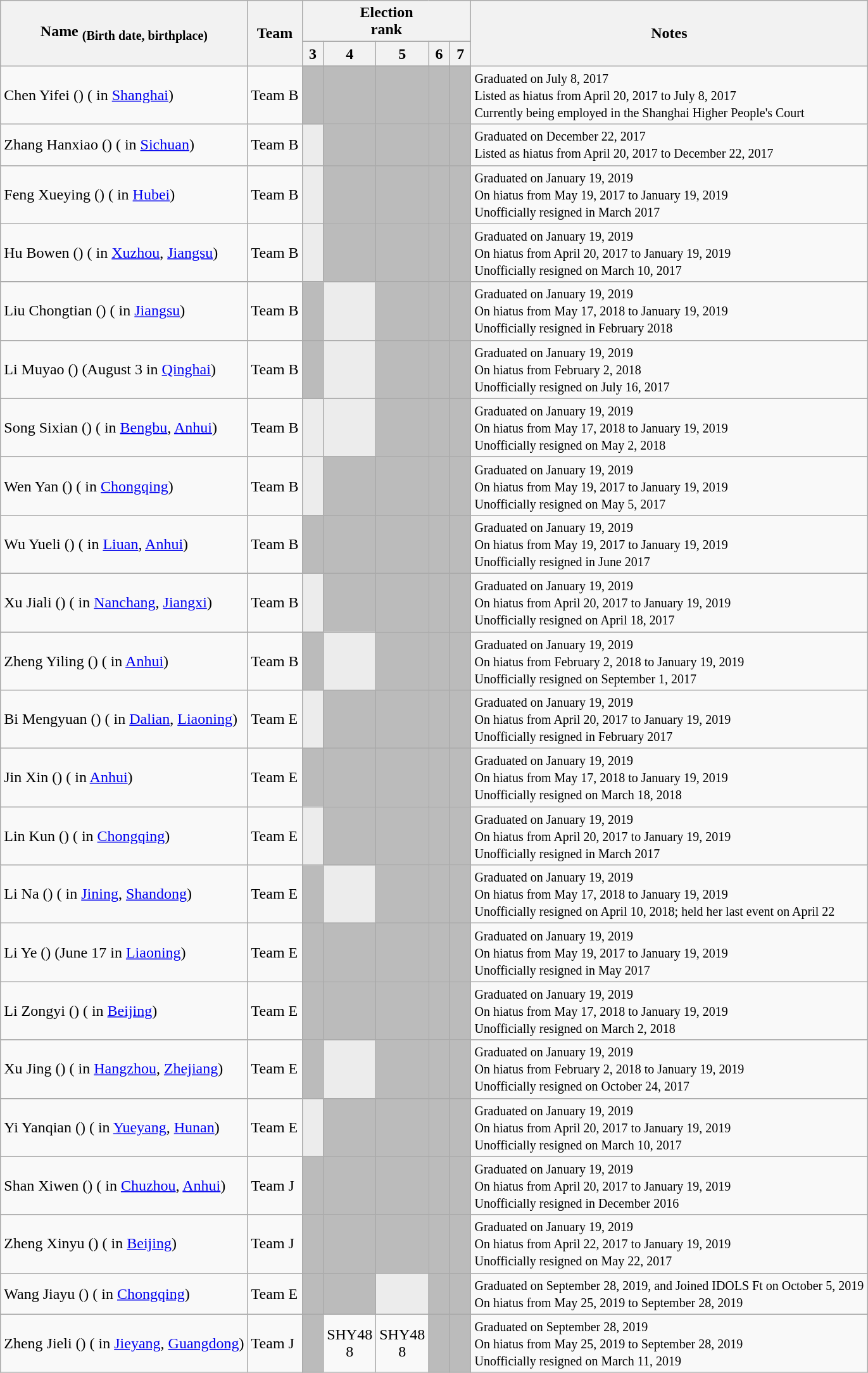<table class="wikitable" style="text-align:center;">
<tr>
<th rowspan="2">Name <sub>(Birth date, birthplace)</sub></th>
<th rowspan="2">Team</th>
<th colspan="5">Election<br>rank</th>
<th rowspan="2">Notes</th>
</tr>
<tr>
<th style="width:15px;">3</th>
<th style="width:15px;">4</th>
<th style="width:15px;">5</th>
<th style="width:15px;">6</th>
<th style="width:15px;">7</th>
</tr>
<tr>
<td style="text-align:left;">Chen Yifei () ( in <a href='#'>Shanghai</a>)</td>
<td style="text-align:left;">Team B</td>
<td style="background:#bbb;"> </td>
<td style="background:#bbb;"> </td>
<td style="background:#bbb;"> </td>
<td style="background:#bbb;"> </td>
<td style="background:#bbb;"> </td>
<td style="text-align:left;"><small>Graduated on July 8, 2017 <br> Listed as hiatus from April 20, 2017 to July 8, 2017 <br> Currently being employed in the Shanghai Higher People's Court </small></td>
</tr>
<tr>
<td style="text-align:left;">Zhang Hanxiao () ( in <a href='#'>Sichuan</a>)</td>
<td style="text-align:left;">Team B</td>
<td style="background:#ececec; color:gray;"></td>
<td style="background:#bbb;"> </td>
<td style="background:#bbb;"> </td>
<td style="background:#bbb;"> </td>
<td style="background:#bbb;"> </td>
<td style="text-align:left;"><small>Graduated on December 22, 2017 <br> Listed as hiatus from April 20, 2017 to December 22, 2017</small></td>
</tr>
<tr>
<td style="text-align:left;">Feng Xueying () ( in <a href='#'>Hubei</a>)</td>
<td style="text-align:left;">Team B</td>
<td style="background:#ececec; color:gray;"></td>
<td style="background:#bbb;"> </td>
<td style="background:#bbb;"> </td>
<td style="background:#bbb;"> </td>
<td style="background:#bbb;"> </td>
<td style="text-align:left;"><small>Graduated on January 19, 2019<br>On hiatus from May 19, 2017 to January 19, 2019<br>Unofficially resigned in March 2017</small></td>
</tr>
<tr>
<td style="text-align:left;">Hu Bowen () ( in <a href='#'>Xuzhou</a>, <a href='#'>Jiangsu</a>)</td>
<td style="text-align:left;">Team B</td>
<td style="background:#ececec; color:gray;"></td>
<td style="background:#bbb;"> </td>
<td style="background:#bbb;"> </td>
<td style="background:#bbb;"> </td>
<td style="background:#bbb;"> </td>
<td style="text-align:left;"><small>Graduated on January 19, 2019<br>On hiatus from April 20, 2017 to January 19, 2019<br>Unofficially resigned on March 10, 2017</small></td>
</tr>
<tr>
<td style="text-align:left;">Liu Chongtian () ( in <a href='#'>Jiangsu</a>)</td>
<td style="text-align:left;">Team B</td>
<td style="background:#bbb;"> </td>
<td style="background:#ececec; color:gray;"></td>
<td style="background:#bbb;"> </td>
<td style="background:#bbb;"> </td>
<td style="background:#bbb;"> </td>
<td style="text-align:left;"><small>Graduated on January 19, 2019<br>On hiatus from May 17, 2018 to January 19, 2019<br>Unofficially resigned in February 2018</small></td>
</tr>
<tr>
<td style="text-align:left;">Li Muyao () (August 3 in <a href='#'>Qinghai</a>)</td>
<td style="text-align:left;">Team B</td>
<td style="background:#bbb;"> </td>
<td style="background:#ececec; color:gray;"></td>
<td style="background:#bbb;"> </td>
<td style="background:#bbb;"> </td>
<td style="background:#bbb;"> </td>
<td style="text-align:left;"><small>Graduated on January 19, 2019<br>On hiatus from February 2, 2018<br>Unofficially resigned on July 16, 2017</small></td>
</tr>
<tr>
<td style="text-align:left;">Song Sixian () ( in <a href='#'>Bengbu</a>, <a href='#'>Anhui</a>)</td>
<td style="text-align:left;">Team B</td>
<td style="background:#ececec; color:gray;"></td>
<td style="background:#ececec; color:gray;"></td>
<td style="background:#bbb;"> </td>
<td style="background:#bbb;"> </td>
<td style="background:#bbb;"> </td>
<td style="text-align:left;"><small>Graduated on January 19, 2019<br>On hiatus from May 17, 2018 to January 19, 2019<br>Unofficially resigned on May 2, 2018</small></td>
</tr>
<tr>
<td style="text-align:left;">Wen Yan () ( in <a href='#'>Chongqing</a>)</td>
<td style="text-align:left;">Team B</td>
<td style="background:#ececec; color:gray;"></td>
<td style="background:#bbb;"> </td>
<td style="background:#bbb;"> </td>
<td style="background:#bbb;"> </td>
<td style="background:#bbb;"> </td>
<td style="text-align:left;"><small>Graduated on January 19, 2019<br>On hiatus from May 19, 2017 to January 19, 2019<br>Unofficially resigned on May 5, 2017</small></td>
</tr>
<tr>
<td style="text-align:left;">Wu Yueli () ( in <a href='#'>Liuan</a>, <a href='#'>Anhui</a>)</td>
<td style="text-align:left;">Team B</td>
<td style="background:#bbb;"> </td>
<td style="background:#bbb;"> </td>
<td style="background:#bbb;"> </td>
<td style="background:#bbb;"> </td>
<td style="background:#bbb;"> </td>
<td style="text-align:left;"><small>Graduated on January 19, 2019<br>On hiatus from May 19, 2017 to January 19, 2019<br>Unofficially resigned in June 2017</small></td>
</tr>
<tr>
<td style="text-align:left;">Xu Jiali () ( in <a href='#'>Nanchang</a>, <a href='#'>Jiangxi</a>)</td>
<td style="text-align:left;">Team B</td>
<td style="background:#ececec; color:gray;"></td>
<td style="background:#bbb;"> </td>
<td style="background:#bbb;"> </td>
<td style="background:#bbb;"> </td>
<td style="background:#bbb;"> </td>
<td style="text-align:left;"><small>Graduated on January 19, 2019<br>On hiatus from April 20, 2017 to January 19, 2019<br>Unofficially resigned on April 18, 2017</small></td>
</tr>
<tr>
<td style="text-align:left;">Zheng Yiling () ( in <a href='#'>Anhui</a>)</td>
<td style="text-align:left;">Team B</td>
<td style="background:#bbb;"> </td>
<td style="background:#ececec; color:gray;"></td>
<td style="background:#bbb;"> </td>
<td style="background:#bbb;"> </td>
<td style="background:#bbb;"> </td>
<td style="text-align:left;"><small>Graduated on January 19, 2019<br>On hiatus from February 2, 2018 to January 19, 2019<br>Unofficially resigned on September 1, 2017</small></td>
</tr>
<tr>
<td style="text-align:left;">Bi Mengyuan () ( in <a href='#'>Dalian</a>, <a href='#'>Liaoning</a>)</td>
<td style="text-align:left;">Team E</td>
<td style="background:#ececec; color:gray;"></td>
<td style="background:#bbb;"> </td>
<td style="background:#bbb;"> </td>
<td style="background:#bbb;"> </td>
<td style="background:#bbb;"> </td>
<td style="text-align:left;"><small>Graduated on January 19, 2019<br>On hiatus from April 20, 2017 to January 19, 2019<br>Unofficially resigned in February 2017</small></td>
</tr>
<tr>
<td style="text-align:left;">Jin Xin () ( in <a href='#'>Anhui</a>)</td>
<td style="text-align:left;">Team E</td>
<td style="background:#bbb;"> </td>
<td style="background:#bbb;"> </td>
<td style="background:#bbb;"> </td>
<td style="background:#bbb;"> </td>
<td style="background:#bbb;"> </td>
<td style="text-align:left;"><small>Graduated on January 19, 2019<br>On hiatus from May 17, 2018 to January 19, 2019<br>Unofficially resigned on March 18, 2018</small></td>
</tr>
<tr>
<td style="text-align:left;">Lin Kun () ( in <a href='#'>Chongqing</a>)</td>
<td style="text-align:left;">Team E</td>
<td style="background:#ececec; color:gray;"></td>
<td style="background:#bbb;"> </td>
<td style="background:#bbb;"> </td>
<td style="background:#bbb;"> </td>
<td style="background:#bbb;"> </td>
<td style="text-align:left;"><small>Graduated on January 19, 2019<br>On hiatus from April 20, 2017 to January 19, 2019<br>Unofficially resigned in March 2017</small></td>
</tr>
<tr>
<td style="text-align:left;">Li Na () ( in <a href='#'>Jining</a>, <a href='#'>Shandong</a>)</td>
<td style="text-align:left;">Team E</td>
<td style="background:#bbb;"> </td>
<td style="background:#ececec; color:gray;"></td>
<td style="background:#bbb;"> </td>
<td style="background:#bbb;"> </td>
<td style="background:#bbb;"> </td>
<td style="text-align:left;"><small>Graduated on January 19, 2019<br>On hiatus from May 17, 2018 to January 19, 2019<br>Unofficially resigned on April 10, 2018; held her last event on April 22</small></td>
</tr>
<tr>
<td style="text-align:left;">Li Ye () (June 17 in <a href='#'>Liaoning</a>)</td>
<td style="text-align:left;">Team E</td>
<td style="background:#bbb;"> </td>
<td style="background:#bbb;"> </td>
<td style="background:#bbb;"> </td>
<td style="background:#bbb;"> </td>
<td style="background:#bbb;"> </td>
<td style="text-align:left;"><small>Graduated on January 19, 2019<br>On hiatus from May 19, 2017 to January 19, 2019<br>Unofficially resigned in May 2017</small></td>
</tr>
<tr>
<td style="text-align:left;">Li Zongyi () ( in <a href='#'>Beijing</a>)</td>
<td style="text-align:left;">Team E</td>
<td style="background:#bbb;"> </td>
<td style="background:#bbb;"> </td>
<td style="background:#bbb;"> </td>
<td style="background:#bbb;"> </td>
<td style="background:#bbb;"> </td>
<td style="text-align:left;"><small>Graduated on January 19, 2019<br>On hiatus from May 17, 2018 to January 19, 2019<br>Unofficially resigned on March 2, 2018</small></td>
</tr>
<tr>
<td style="text-align:left;">Xu Jing () ( in <a href='#'>Hangzhou</a>, <a href='#'>Zhejiang</a>)</td>
<td style="text-align:left;">Team E</td>
<td style="background:#bbb;"> </td>
<td style="background:#ececec; color:gray;"></td>
<td style="background:#bbb;"> </td>
<td style="background:#bbb;"> </td>
<td style="background:#bbb;"> </td>
<td style="text-align:left;"><small>Graduated on January 19, 2019<br>On hiatus from February 2, 2018 to January 19, 2019<br>Unofficially resigned on October 24, 2017</small></td>
</tr>
<tr>
<td style="text-align:left;">Yi Yanqian () ( in <a href='#'>Yueyang</a>, <a href='#'>Hunan</a>)</td>
<td style="text-align:left;">Team E</td>
<td style="background:#ececec; color:gray;"></td>
<td style="background:#bbb;"> </td>
<td style="background:#bbb;"> </td>
<td style="background:#bbb;"> </td>
<td style="background:#bbb;"> </td>
<td style="text-align:left;"><small>Graduated on January 19, 2019<br>On hiatus from April 20, 2017 to January 19, 2019<br>Unofficially resigned on March 10, 2017</small></td>
</tr>
<tr>
<td style="text-align:left;">Shan Xiwen () ( in <a href='#'>Chuzhou</a>, <a href='#'>Anhui</a>)</td>
<td style="text-align:left;">Team J</td>
<td style="background:#bbb;"> </td>
<td style="background:#bbb;"> </td>
<td style="background:#bbb;"> </td>
<td style="background:#bbb;"> </td>
<td style="background:#bbb;"> </td>
<td style="text-align:left;"><small>Graduated on January 19, 2019<br>On hiatus from April 20, 2017 to January 19, 2019<br>Unofficially resigned in December 2016</small></td>
</tr>
<tr>
<td style="text-align:left;">Zheng Xinyu () ( in <a href='#'>Beijing</a>)</td>
<td style="text-align:left;">Team J</td>
<td style="background:#bbb;"> </td>
<td style="background:#bbb;"> </td>
<td style="background:#bbb;"> </td>
<td style="background:#bbb;"> </td>
<td style="background:#bbb;"> </td>
<td style="text-align:left;"><small>Graduated on January 19, 2019<br>On hiatus from April 22, 2017 to January 19, 2019<br>Unofficially resigned on May 22, 2017</small></td>
</tr>
<tr>
<td style="text-align:left;">Wang Jiayu () ( in <a href='#'>Chongqing</a>)</td>
<td style="text-align:left;">Team E</td>
<td style="background:#bbb;"> </td>
<td style="background:#bbb;"> </td>
<td style="background:#ececec; color:gray;"></td>
<td style="background:#bbb;"> </td>
<td style="background:#bbb;"> </td>
<td style="text-align:left;"><small>Graduated on September 28, 2019, and Joined IDOLS Ft on October 5, 2019<br>On hiatus from May 25, 2019 to September 28, 2019</small></td>
</tr>
<tr>
<td style="text-align:left;">Zheng Jieli () ( in <a href='#'>Jieyang</a>, <a href='#'>Guangdong</a>)</td>
<td style="text-align:left;">Team J</td>
<td style="background:#bbb;"> </td>
<td>SHY48 8</td>
<td>SHY48 8</td>
<td style="background:#bbb;"> </td>
<td style="background:#bbb;"> </td>
<td style="text-align:left;"><small>Graduated on September 28, 2019<br>On hiatus from May 25, 2019 to September 28, 2019<br>Unofficially resigned on March 11, 2019</small></td>
</tr>
</table>
